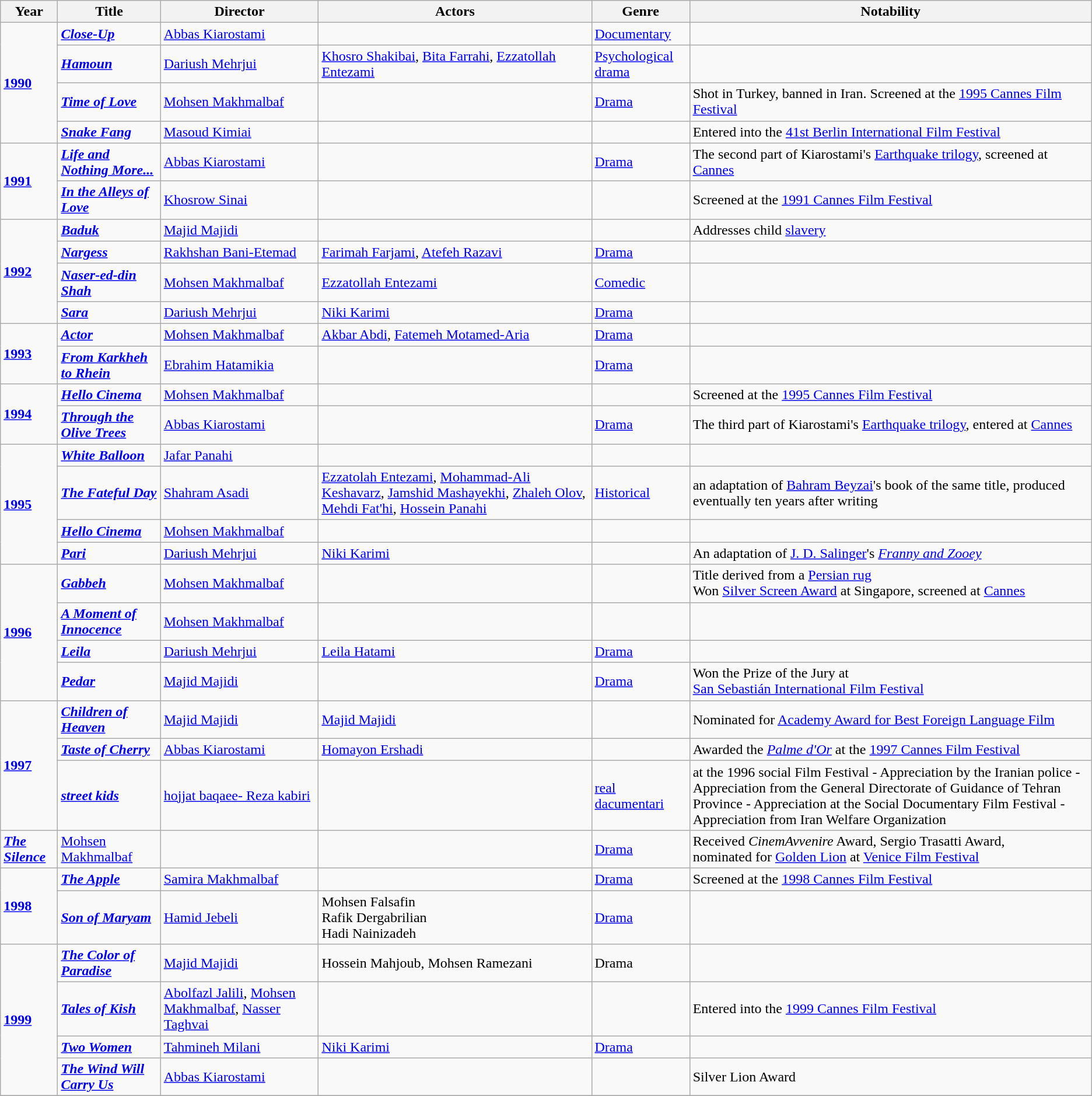<table class="wikitable">
<tr>
<th>Year</th>
<th>Title</th>
<th>Director</th>
<th>Actors</th>
<th>Genre</th>
<th>Notability</th>
</tr>
<tr>
<td rowspan="4"><strong><a href='#'>1990</a></strong></td>
<td><strong><em><a href='#'>Close-Up</a></em></strong></td>
<td><a href='#'>Abbas Kiarostami</a></td>
<td></td>
<td><a href='#'>Documentary</a></td>
<td></td>
</tr>
<tr>
<td><strong><em><a href='#'>Hamoun</a></em></strong></td>
<td><a href='#'>Dariush Mehrjui</a></td>
<td><a href='#'>Khosro Shakibai</a>, <a href='#'>Bita Farrahi</a>, <a href='#'>Ezzatollah Entezami</a></td>
<td><a href='#'>Psychological drama</a></td>
<td></td>
</tr>
<tr>
<td><strong><em><a href='#'>Time of Love</a></em></strong></td>
<td><a href='#'>Mohsen Makhmalbaf</a></td>
<td></td>
<td><a href='#'>Drama</a></td>
<td>Shot in Turkey, banned in Iran. Screened at the <a href='#'>1995 Cannes Film Festival</a></td>
</tr>
<tr>
<td><strong><em><a href='#'>Snake Fang</a></em></strong></td>
<td><a href='#'>Masoud Kimiai</a></td>
<td></td>
<td></td>
<td>Entered into the <a href='#'>41st Berlin International Film Festival</a></td>
</tr>
<tr>
<td rowspan="2"><strong><a href='#'>1991</a></strong></td>
<td><strong><em><a href='#'>Life and Nothing More...</a></em></strong></td>
<td><a href='#'>Abbas Kiarostami</a></td>
<td></td>
<td><a href='#'>Drama</a></td>
<td>The second part of Kiarostami's <a href='#'>Earthquake trilogy</a>, screened at <a href='#'>Cannes</a></td>
</tr>
<tr>
<td><strong><em><a href='#'>In the Alleys of Love</a></em></strong></td>
<td><a href='#'>Khosrow Sinai</a></td>
<td></td>
<td></td>
<td>Screened at the <a href='#'>1991 Cannes Film Festival</a></td>
</tr>
<tr>
<td rowspan="4"><strong><a href='#'>1992</a></strong></td>
<td><strong><em><a href='#'>Baduk</a></em></strong></td>
<td><a href='#'>Majid Majidi</a></td>
<td></td>
<td></td>
<td>Addresses child <a href='#'>slavery</a></td>
</tr>
<tr>
<td><strong><em><a href='#'>Nargess</a></em></strong></td>
<td><a href='#'>Rakhshan Bani-Etemad</a></td>
<td><a href='#'>Farimah Farjami</a>, <a href='#'>Atefeh Razavi</a></td>
<td><a href='#'>Drama</a></td>
<td></td>
</tr>
<tr>
<td><strong><em><a href='#'>Naser-ed-din Shah</a></em></strong></td>
<td><a href='#'>Mohsen Makhmalbaf</a></td>
<td><a href='#'>Ezzatollah Entezami</a></td>
<td><a href='#'>Comedic</a></td>
<td></td>
</tr>
<tr>
<td><strong><em><a href='#'>Sara</a></em></strong></td>
<td><a href='#'>Dariush Mehrjui</a></td>
<td><a href='#'>Niki Karimi</a></td>
<td><a href='#'>Drama</a></td>
<td></td>
</tr>
<tr>
<td rowspan="2"><strong><a href='#'>1993</a></strong></td>
<td><strong><em><a href='#'>Actor</a></em></strong></td>
<td><a href='#'>Mohsen Makhmalbaf</a></td>
<td><a href='#'>Akbar Abdi</a>, <a href='#'>Fatemeh Motamed-Aria</a></td>
<td><a href='#'>Drama</a></td>
<td></td>
</tr>
<tr>
<td><strong><em><a href='#'>From Karkheh to Rhein</a></em></strong></td>
<td><a href='#'>Ebrahim Hatamikia</a></td>
<td></td>
<td><a href='#'>Drama</a></td>
<td></td>
</tr>
<tr>
<td rowspan="2"><strong><a href='#'>1994</a></strong></td>
<td><strong><em><a href='#'>Hello Cinema</a></em></strong></td>
<td><a href='#'>Mohsen Makhmalbaf</a></td>
<td></td>
<td></td>
<td>Screened at the <a href='#'>1995 Cannes Film Festival</a></td>
</tr>
<tr>
<td><strong><em><a href='#'>Through the Olive Trees</a></em></strong></td>
<td><a href='#'>Abbas Kiarostami</a></td>
<td></td>
<td><a href='#'>Drama</a></td>
<td>The third part of Kiarostami's <a href='#'>Earthquake trilogy</a>, entered at <a href='#'>Cannes</a></td>
</tr>
<tr>
<td rowspan="4"><strong><a href='#'>1995</a></strong></td>
<td><strong><em><a href='#'>White Balloon</a></em></strong></td>
<td><a href='#'>Jafar Panahi</a></td>
<td></td>
<td></td>
<td></td>
</tr>
<tr>
<td><strong><em><a href='#'>The Fateful Day</a></em></strong></td>
<td><a href='#'>Shahram Asadi</a></td>
<td><a href='#'>Ezzatolah Entezami</a>, <a href='#'>Mohammad-Ali Keshavarz</a>, <a href='#'>Jamshid Mashayekhi</a>, <a href='#'>Zhaleh Olov</a>, <a href='#'>Mehdi Fat'hi</a>, <a href='#'>Hossein Panahi</a></td>
<td><a href='#'>Historical</a></td>
<td>an adaptation of <a href='#'>Bahram Beyzai</a>'s book of the same title, produced eventually ten years after writing</td>
</tr>
<tr>
<td><strong><em><a href='#'>Hello Cinema</a></em></strong></td>
<td><a href='#'>Mohsen Makhmalbaf</a></td>
<td></td>
<td></td>
<td></td>
</tr>
<tr>
<td><strong><em><a href='#'>Pari</a></em></strong></td>
<td><a href='#'>Dariush Mehrjui</a></td>
<td><a href='#'>Niki Karimi</a></td>
<td></td>
<td>An adaptation of <a href='#'>J. D. Salinger</a>'s <em><a href='#'>Franny and Zooey</a></em></td>
</tr>
<tr>
<td rowspan="4"><strong><a href='#'>1996</a></strong></td>
<td><strong><em><a href='#'>Gabbeh</a></em></strong></td>
<td><a href='#'>Mohsen Makhmalbaf</a></td>
<td></td>
<td></td>
<td>Title derived from a <a href='#'>Persian rug</a><br>Won <a href='#'>Silver Screen Award</a> at Singapore, screened at <a href='#'>Cannes</a></td>
</tr>
<tr>
<td><strong><em><a href='#'>A Moment of Innocence</a></em></strong></td>
<td><a href='#'>Mohsen Makhmalbaf</a></td>
<td></td>
<td></td>
<td></td>
</tr>
<tr>
<td><strong><em><a href='#'>Leila</a></em></strong></td>
<td><a href='#'>Dariush Mehrjui</a></td>
<td><a href='#'>Leila Hatami</a></td>
<td><a href='#'>Drama</a></td>
<td></td>
</tr>
<tr>
<td><strong><em><a href='#'>Pedar</a></em></strong></td>
<td><a href='#'>Majid Majidi</a></td>
<td></td>
<td><a href='#'>Drama</a></td>
<td>Won the Prize of the Jury at<br><a href='#'>San Sebastián International Film Festival</a></td>
</tr>
<tr>
<td rowspan="3"><strong><a href='#'>1997</a></strong></td>
<td><strong><em><a href='#'>Children of Heaven</a></em></strong></td>
<td><a href='#'>Majid Majidi</a></td>
<td><a href='#'>Majid Majidi</a></td>
<td></td>
<td>Nominated for <a href='#'>Academy Award for Best Foreign Language Film</a></td>
</tr>
<tr>
<td><strong><em><a href='#'>Taste of Cherry</a></em></strong></td>
<td><a href='#'>Abbas Kiarostami</a></td>
<td><a href='#'>Homayon Ershadi</a></td>
<td></td>
<td>Awarded the <em><a href='#'>Palme d'Or</a></em> at the <a href='#'>1997 Cannes Film Festival</a></td>
</tr>
<tr>
<td><strong><em><a href='#'>street kids</a></em></strong></td>
<td><a href='#'>hojjat baqaee- Reza kabiri</a></td>
<td></td>
<td><a href='#'>real dacumentari</a></td>
<td>at the 1996 social Film Festival - Appreciation by the Iranian police -<br>Appreciation from the General Directorate of Guidance of Tehran Province -
Appreciation at the Social Documentary Film Festival -
Appreciation from Iran Welfare Organization</td>
</tr>
<tr>
<td><strong><em><a href='#'>The Silence</a></em></strong></td>
<td><a href='#'>Mohsen Makhmalbaf</a></td>
<td></td>
<td></td>
<td><a href='#'>Drama</a></td>
<td>Received <em>CinemAvvenire</em> Award, Sergio Trasatti Award,<br>nominated for <a href='#'>Golden Lion</a> at <a href='#'>Venice Film Festival</a></td>
</tr>
<tr>
<td rowspan="2"><strong><a href='#'>1998</a></strong></td>
<td><strong><em><a href='#'>The Apple</a></em></strong></td>
<td><a href='#'>Samira Makhmalbaf</a></td>
<td></td>
<td><a href='#'>Drama</a></td>
<td>Screened at the <a href='#'>1998 Cannes Film Festival</a></td>
</tr>
<tr>
<td><strong><em><a href='#'>Son of Maryam</a></em></strong></td>
<td><a href='#'>Hamid Jebeli</a></td>
<td>Mohsen Falsafin<br>Rafik Dergabrilian<br>Hadi Nainizadeh</td>
<td><a href='#'>Drama</a></td>
<td></td>
</tr>
<tr>
<td rowspan="4"><strong><a href='#'>1999</a></strong></td>
<td><strong><em><a href='#'>The Color of Paradise</a></em></strong></td>
<td><a href='#'>Majid Majidi</a></td>
<td>Hossein Mahjoub, Mohsen Ramezani</td>
<td>Drama</td>
<td></td>
</tr>
<tr>
<td><strong><em><a href='#'>Tales of Kish</a></em></strong></td>
<td><a href='#'>Abolfazl Jalili</a>, <a href='#'>Mohsen Makhmalbaf</a>, <a href='#'>Nasser Taghvai</a></td>
<td></td>
<td></td>
<td>Entered into the <a href='#'>1999 Cannes Film Festival</a></td>
</tr>
<tr>
<td><strong><em><a href='#'>Two Women</a></em></strong></td>
<td><a href='#'>Tahmineh Milani</a></td>
<td><a href='#'>Niki Karimi</a></td>
<td><a href='#'>Drama</a></td>
<td></td>
</tr>
<tr>
<td><strong><em><a href='#'>The Wind Will Carry Us</a></em></strong></td>
<td><a href='#'>Abbas Kiarostami</a></td>
<td></td>
<td></td>
<td>Silver Lion Award</td>
</tr>
<tr>
</tr>
</table>
